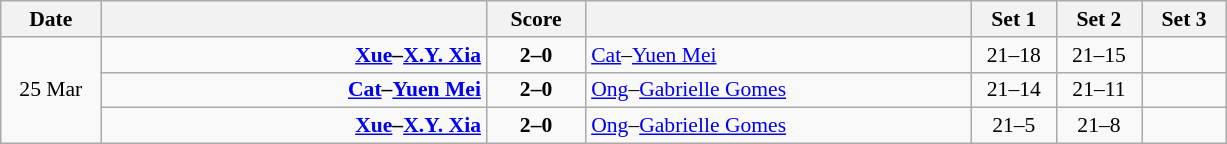<table class="wikitable" style="text-align: center; font-size:90% ">
<tr>
<th width="60">Date</th>
<th align="right" width="250"></th>
<th width="60">Score</th>
<th align="left" width="250"></th>
<th width="50">Set 1</th>
<th width="50">Set 2</th>
<th width="50">Set 3</th>
</tr>
<tr>
<td rowspan=3>25 Mar</td>
<td align=right><strong><a href='#'>Xue</a>–<a href='#'>X.Y. Xia</a> </strong></td>
<td align=center><strong>2–0</strong></td>
<td align=left> <a href='#'>Cat</a>–<a href='#'>Yuen Mei</a></td>
<td>21–18</td>
<td>21–15</td>
<td></td>
</tr>
<tr>
<td align=right><strong><a href='#'>Cat</a>–<a href='#'>Yuen Mei</a> </strong></td>
<td align=center><strong>2–0</strong></td>
<td align=left> <a href='#'>Ong</a>–<a href='#'>Gabrielle Gomes</a></td>
<td>21–14</td>
<td>21–11</td>
<td></td>
</tr>
<tr>
<td align=right><strong><a href='#'>Xue</a>–<a href='#'>X.Y. Xia</a> </strong></td>
<td align=center><strong>2–0</strong></td>
<td align=left> <a href='#'>Ong</a>–<a href='#'>Gabrielle Gomes</a></td>
<td>21–5</td>
<td>21–8</td>
<td></td>
</tr>
</table>
